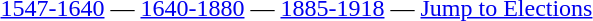<table class="toccolours" align="left">
<tr>
<td><br><a href='#'>1547-1640</a> —
<a href='#'>1640-1880</a> —
<a href='#'>1885-1918</a> —
<a href='#'>Jump to Elections</a></td>
</tr>
</table>
